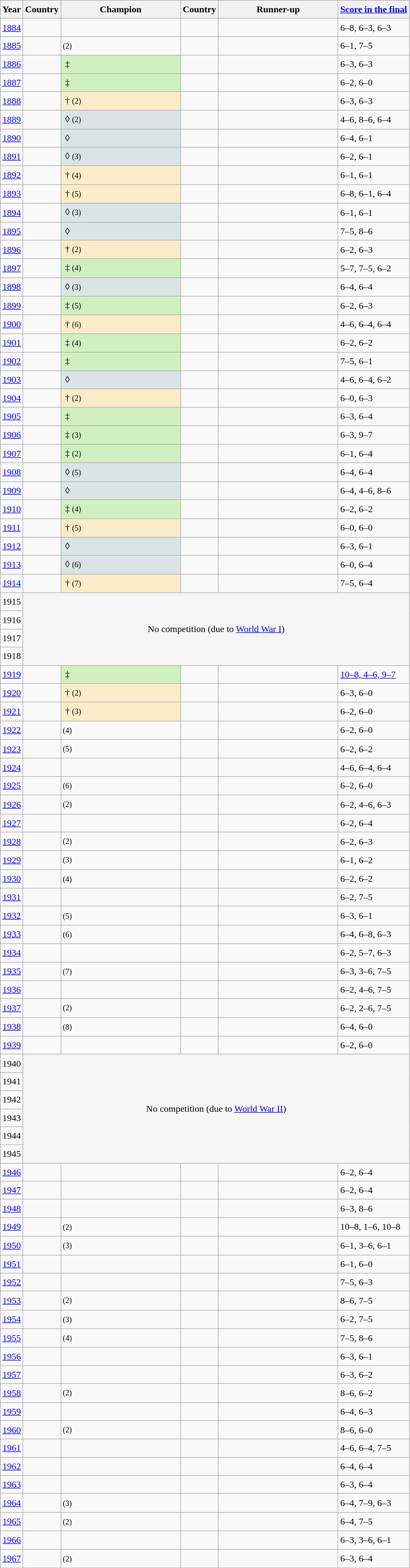<table class="sortable wikitable" style="font-size:1.00em; line-height:1.5em;">
<tr>
<th>Year</th>
<th>Country</th>
<th style="width:200px">Champion</th>
<th>Country</th>
<th style="width:200px">Runner-up</th>
<th class="unsortable"><a href='#'>Score in the final</a></th>
</tr>
<tr>
<td align=center><a href='#'>1884</a></td>
<td></td>
<td></td>
<td></td>
<td></td>
<td>6–8, 6–3, 6–3</td>
</tr>
<tr>
<td align=center><a href='#'>1885</a></td>
<td></td>
<td> <small>(2)</small></td>
<td></td>
<td></td>
<td>6–1, 7–5</td>
</tr>
<tr>
<td align=center><a href='#'>1886</a></td>
<td></td>
<td style="background: #d0f0c0"> ‡</td>
<td></td>
<td></td>
<td>6–3, 6–3</td>
</tr>
<tr>
<td align=center><a href='#'>1887</a></td>
<td></td>
<td style="background: #d0f0c0"> ‡</td>
<td></td>
<td></td>
<td>6–2, 6–0</td>
</tr>
<tr>
<td align=center><a href='#'>1888</a></td>
<td></td>
<td style="background: #faecc8"> † <small>(2)</small></td>
<td></td>
<td></td>
<td>6–3, 6–3</td>
</tr>
<tr>
<td align=center><a href='#'>1889</a></td>
<td></td>
<td style="background: #dAe4e6"> ◊ <small>(2)</small></td>
<td></td>
<td></td>
<td>4–6, 8–6, 6–4</td>
</tr>
<tr>
<td align=center><a href='#'>1890</a></td>
<td></td>
<td style="background: #dAe4e6"> ◊</td>
<td></td>
<td></td>
<td>6–4, 6–1</td>
</tr>
<tr>
<td align=center><a href='#'>1891</a></td>
<td></td>
<td style="background: #dAe4e6"> ◊ <small>(3)</small></td>
<td></td>
<td></td>
<td>6–2, 6–1</td>
</tr>
<tr>
<td align=center><a href='#'>1892</a></td>
<td></td>
<td style="background: #faecc8"> † <small>(4)</small></td>
<td></td>
<td></td>
<td>6–1, 6–1</td>
</tr>
<tr>
<td q align=center><a href='#'>1893</a></td>
<td></td>
<td style="background: #faecc8"> † <small>(5)</small></td>
<td></td>
<td></td>
<td>6–8, 6–1, 6–4</td>
</tr>
<tr>
<td align=center><a href='#'>1894</a></td>
<td></td>
<td style="background: #dAe4e6"> ◊ <small>(3)</small></td>
<td></td>
<td></td>
<td>6–1, 6–1</td>
</tr>
<tr>
<td align=center><a href='#'>1895</a></td>
<td></td>
<td style="background: #dAe4e6"> ◊</td>
<td></td>
<td></td>
<td>7–5, 8–6</td>
</tr>
<tr>
<td align=center><a href='#'>1896</a></td>
<td></td>
<td style="background: #faecc8"> † <small>(2)</small></td>
<td></td>
<td></td>
<td>6–2, 6–3</td>
</tr>
<tr>
<td align=center><a href='#'>1897</a></td>
<td></td>
<td style="background: #d0f0c0"> ‡ <small>(4)</small></td>
<td></td>
<td></td>
<td>5–7, 7–5, 6–2</td>
</tr>
<tr>
<td align=center><a href='#'>1898</a></td>
<td></td>
<td style="background: #dAe4e6"> ◊ <small>(3)</small></td>
<td></td>
<td></td>
<td>6–4, 6–4</td>
</tr>
<tr>
<td align=center><a href='#'>1899</a></td>
<td></td>
<td style="background: #d0f0c0"> ‡ <small>(5)</small></td>
<td></td>
<td></td>
<td>6–2, 6–3</td>
</tr>
<tr>
<td align=center><a href='#'>1900</a></td>
<td></td>
<td style="background: #faecc8"> † <small>(6)</small></td>
<td></td>
<td></td>
<td>4–6, 6–4, 6–4</td>
</tr>
<tr>
<td align=center><a href='#'>1901</a></td>
<td></td>
<td style="background: #d0f0c0"> ‡ <small>(4)</small></td>
<td></td>
<td></td>
<td>6–2, 6–2</td>
</tr>
<tr>
<td align=center><a href='#'>1902</a></td>
<td></td>
<td style="background: #d0f0c0"> ‡</td>
<td></td>
<td></td>
<td>7–5, 6–1</td>
</tr>
<tr>
<td align=center><a href='#'>1903</a></td>
<td></td>
<td style="background: #dAe4e6"> ◊</td>
<td></td>
<td></td>
<td>4–6, 6–4, 6–2</td>
</tr>
<tr>
<td align=center><a href='#'>1904</a></td>
<td></td>
<td style="background: #faecc8"> † <small>(2)</small></td>
<td></td>
<td></td>
<td>6–0, 6–3</td>
</tr>
<tr>
<td align=center><a href='#'>1905</a></td>
<td></td>
<td style="background: #d0f0c0"> ‡</td>
<td></td>
<td></td>
<td>6–3, 6–4</td>
</tr>
<tr>
<td align=center><a href='#'>1906</a></td>
<td></td>
<td style="background: #d0f0c0"> ‡ <small>(3)</small></td>
<td></td>
<td></td>
<td>6–3, 9–7</td>
</tr>
<tr>
<td align=center><a href='#'>1907</a></td>
<td></td>
<td style="background: #d0f0c0"> ‡ <small>(2)</small></td>
<td></td>
<td></td>
<td>6–1, 6–4</td>
</tr>
<tr>
<td align=center><a href='#'>1908</a></td>
<td></td>
<td style="background: #dAe4e6"> ◊ <small>(5)</small></td>
<td></td>
<td></td>
<td>6–4, 6–4</td>
</tr>
<tr>
<td align=center><a href='#'>1909</a></td>
<td></td>
<td style="background: #dAe4e6"> ◊</td>
<td></td>
<td></td>
<td>6–4, 4–6, 8–6</td>
</tr>
<tr>
<td align=center><a href='#'>1910</a></td>
<td></td>
<td style="background: #d0f0c0"> ‡ <small>(4)</small></td>
<td></td>
<td></td>
<td>6–2, 6–2</td>
</tr>
<tr>
<td align=center><a href='#'>1911</a></td>
<td></td>
<td style="background: #faecc8"> † <small>(5)</small></td>
<td></td>
<td></td>
<td>6–0, 6–0</td>
</tr>
<tr>
<td align=center><a href='#'>1912</a></td>
<td></td>
<td style="background: #dAe4e6"> ◊</td>
<td></td>
<td></td>
<td>6–3, 6–1</td>
</tr>
<tr>
<td align=center><a href='#'>1913</a></td>
<td></td>
<td style="background: #dAe4e6"> ◊ <small>(6)</small></td>
<td></td>
<td></td>
<td>6–0, 6–4</td>
</tr>
<tr>
<td align=center><a href='#'>1914</a></td>
<td></td>
<td style="background: #faecc8"> † <small>(7)</small></td>
<td></td>
<td></td>
<td>7–5, 6–4</td>
</tr>
<tr>
<td align=center>1915</td>
<td rowspan=4 colspan=5 align="center" bgcolor="#F5F5F5">No competition (due to <a href='#'>World War I</a>)</td>
</tr>
<tr>
<td align=center>1916</td>
</tr>
<tr>
<td align=center>1917</td>
</tr>
<tr>
<td align=center>1918</td>
</tr>
<tr>
<td align=center><a href='#'>1919</a></td>
<td></td>
<td style="background: #d0f0c0"> ‡</td>
<td></td>
<td></td>
<td><a href='#'>10–8, 4–6, 9–7</a></td>
</tr>
<tr>
<td align=center><a href='#'>1920</a></td>
<td></td>
<td style="background: #faecc8"> † <small>(2)</small></td>
<td></td>
<td></td>
<td>6–3, 6–0</td>
</tr>
<tr>
<td align=center><a href='#'>1921</a></td>
<td></td>
<td style="background: #faecc8"> † <small>(3)</small></td>
<td></td>
<td></td>
<td>6–2, 6–0</td>
</tr>
<tr>
<td align=center><a href='#'>1922</a></td>
<td></td>
<td> <small>(4)</small></td>
<td></td>
<td></td>
<td>6–2, 6–0</td>
</tr>
<tr>
<td align=center><a href='#'>1923</a></td>
<td></td>
<td> <small>(5)</small></td>
<td></td>
<td></td>
<td>6–2, 6–2</td>
</tr>
<tr>
<td align=center><a href='#'>1924</a></td>
<td></td>
<td></td>
<td></td>
<td></td>
<td>4–6, 6–4, 6–4</td>
</tr>
<tr>
<td align=center><a href='#'>1925</a></td>
<td></td>
<td> <small>(6)</small></td>
<td></td>
<td></td>
<td>6–2, 6–0</td>
</tr>
<tr>
<td align=center><a href='#'>1926</a></td>
<td></td>
<td> <small>(2)</small></td>
<td></td>
<td></td>
<td>6–2, 4–6, 6–3</td>
</tr>
<tr>
<td align=center><a href='#'>1927</a></td>
<td></td>
<td></td>
<td></td>
<td></td>
<td>6–2, 6–4</td>
</tr>
<tr>
<td align=center><a href='#'>1928</a></td>
<td></td>
<td> <small>(2)</small></td>
<td></td>
<td></td>
<td>6–2, 6–3</td>
</tr>
<tr>
<td align=center><a href='#'>1929</a></td>
<td></td>
<td> <small>(3)</small></td>
<td></td>
<td></td>
<td>6–1, 6–2</td>
</tr>
<tr>
<td align=center><a href='#'>1930</a></td>
<td></td>
<td> <small>(4)</small></td>
<td></td>
<td></td>
<td>6–2, 6–2</td>
</tr>
<tr>
<td align=center><a href='#'>1931</a></td>
<td></td>
<td></td>
<td></td>
<td></td>
<td>6–2, 7–5</td>
</tr>
<tr>
<td align=center><a href='#'>1932</a></td>
<td></td>
<td> <small>(5)</small></td>
<td></td>
<td></td>
<td>6–3, 6–1</td>
</tr>
<tr>
<td align=center><a href='#'>1933</a></td>
<td></td>
<td> <small>(6)</small></td>
<td></td>
<td></td>
<td>6–4, 6–8, 6–3</td>
</tr>
<tr>
<td align=center><a href='#'>1934</a></td>
<td></td>
<td></td>
<td></td>
<td></td>
<td>6–2, 5–7, 6–3</td>
</tr>
<tr>
<td align=center><a href='#'>1935</a></td>
<td></td>
<td> <small>(7)</small></td>
<td></td>
<td></td>
<td>6–3, 3–6, 7–5</td>
</tr>
<tr>
<td align=center><a href='#'>1936</a></td>
<td></td>
<td></td>
<td></td>
<td></td>
<td>6–2, 4–6, 7–5</td>
</tr>
<tr>
<td align=center><a href='#'>1937</a></td>
<td></td>
<td> <small>(2)</small></td>
<td></td>
<td></td>
<td>6–2, 2–6, 7–5</td>
</tr>
<tr>
<td align=center><a href='#'>1938</a></td>
<td></td>
<td> <small>(8)</small></td>
<td></td>
<td></td>
<td>6–4, 6–0</td>
</tr>
<tr>
<td align=center><a href='#'>1939</a></td>
<td></td>
<td></td>
<td></td>
<td></td>
<td>6–2, 6–0</td>
</tr>
<tr>
<td align=center>1940</td>
<td rowspan=6 colspan=5 align="center" bgcolor="#F5F5F5">No competition (due to <a href='#'>World War II</a>)</td>
</tr>
<tr>
<td align=center>1941</td>
</tr>
<tr>
<td align=center>1942</td>
</tr>
<tr>
<td align=center>1943</td>
</tr>
<tr>
<td align=center>1944</td>
</tr>
<tr>
<td align=center>1945</td>
</tr>
<tr>
<td align=center><a href='#'>1946</a></td>
<td></td>
<td></td>
<td></td>
<td></td>
<td>6–2, 6–4</td>
</tr>
<tr>
<td align=center><a href='#'>1947</a></td>
<td></td>
<td></td>
<td></td>
<td></td>
<td>6–2, 6–4</td>
</tr>
<tr>
<td align=center><a href='#'>1948</a></td>
<td></td>
<td></td>
<td></td>
<td></td>
<td>6–3, 8–6</td>
</tr>
<tr>
<td align=center><a href='#'>1949</a></td>
<td></td>
<td> <small>(2)</small></td>
<td></td>
<td></td>
<td>10–8, 1–6, 10–8</td>
</tr>
<tr>
<td align=center><a href='#'>1950</a></td>
<td></td>
<td> <small>(3)</small></td>
<td></td>
<td></td>
<td>6–1, 3–6, 6–1</td>
</tr>
<tr>
<td align=center><a href='#'>1951</a></td>
<td></td>
<td></td>
<td></td>
<td></td>
<td>6–1, 6–0</td>
</tr>
<tr>
<td align=center><a href='#'>1952</a></td>
<td></td>
<td></td>
<td></td>
<td></td>
<td>7–5, 6–3</td>
</tr>
<tr>
<td align=center><a href='#'>1953</a></td>
<td></td>
<td> <small>(2)</small></td>
<td></td>
<td></td>
<td>8–6, 7–5</td>
</tr>
<tr>
<td align=center><a href='#'>1954</a></td>
<td></td>
<td> <small>(3)</small></td>
<td></td>
<td></td>
<td>6–2, 7–5</td>
</tr>
<tr>
<td align=center><a href='#'>1955</a></td>
<td></td>
<td> <small>(4)</small></td>
<td></td>
<td></td>
<td>7–5, 8–6</td>
</tr>
<tr>
<td align=center><a href='#'>1956</a></td>
<td></td>
<td></td>
<td></td>
<td></td>
<td>6–3, 6–1</td>
</tr>
<tr>
<td align=center><a href='#'>1957</a></td>
<td></td>
<td></td>
<td></td>
<td></td>
<td>6–3, 6–2</td>
</tr>
<tr>
<td align=center><a href='#'>1958</a></td>
<td></td>
<td> <small>(2)</small></td>
<td></td>
<td></td>
<td>8–6, 6–2</td>
</tr>
<tr>
<td align=center><a href='#'>1959</a></td>
<td></td>
<td></td>
<td></td>
<td></td>
<td>6–4, 6–3</td>
</tr>
<tr>
<td align=center><a href='#'>1960</a></td>
<td></td>
<td> <small>(2)</small></td>
<td></td>
<td></td>
<td>8–6, 6–0</td>
</tr>
<tr>
<td align=center><a href='#'>1961</a></td>
<td></td>
<td></td>
<td></td>
<td></td>
<td>4–6, 6–4, 7–5</td>
</tr>
<tr>
<td align=center><a href='#'>1962</a></td>
<td></td>
<td></td>
<td></td>
<td></td>
<td>6–4, 6–4</td>
</tr>
<tr>
<td align=center><a href='#'>1963</a></td>
<td></td>
<td></td>
<td></td>
<td></td>
<td>6–3, 6–4</td>
</tr>
<tr>
<td align=center><a href='#'>1964</a></td>
<td></td>
<td> <small>(3)</small></td>
<td></td>
<td></td>
<td>6–4, 7–9, 6–3</td>
</tr>
<tr>
<td align=center><a href='#'>1965</a></td>
<td></td>
<td> <small>(2)</small></td>
<td></td>
<td></td>
<td>6–4, 7–5</td>
</tr>
<tr>
<td align=center><a href='#'>1966</a></td>
<td></td>
<td></td>
<td></td>
<td></td>
<td>6–3, 3–6, 6–1</td>
</tr>
<tr>
<td align=center><a href='#'>1967</a></td>
<td></td>
<td> <small>(2)</small></td>
<td></td>
<td></td>
<td>6–3, 6–4</td>
</tr>
</table>
